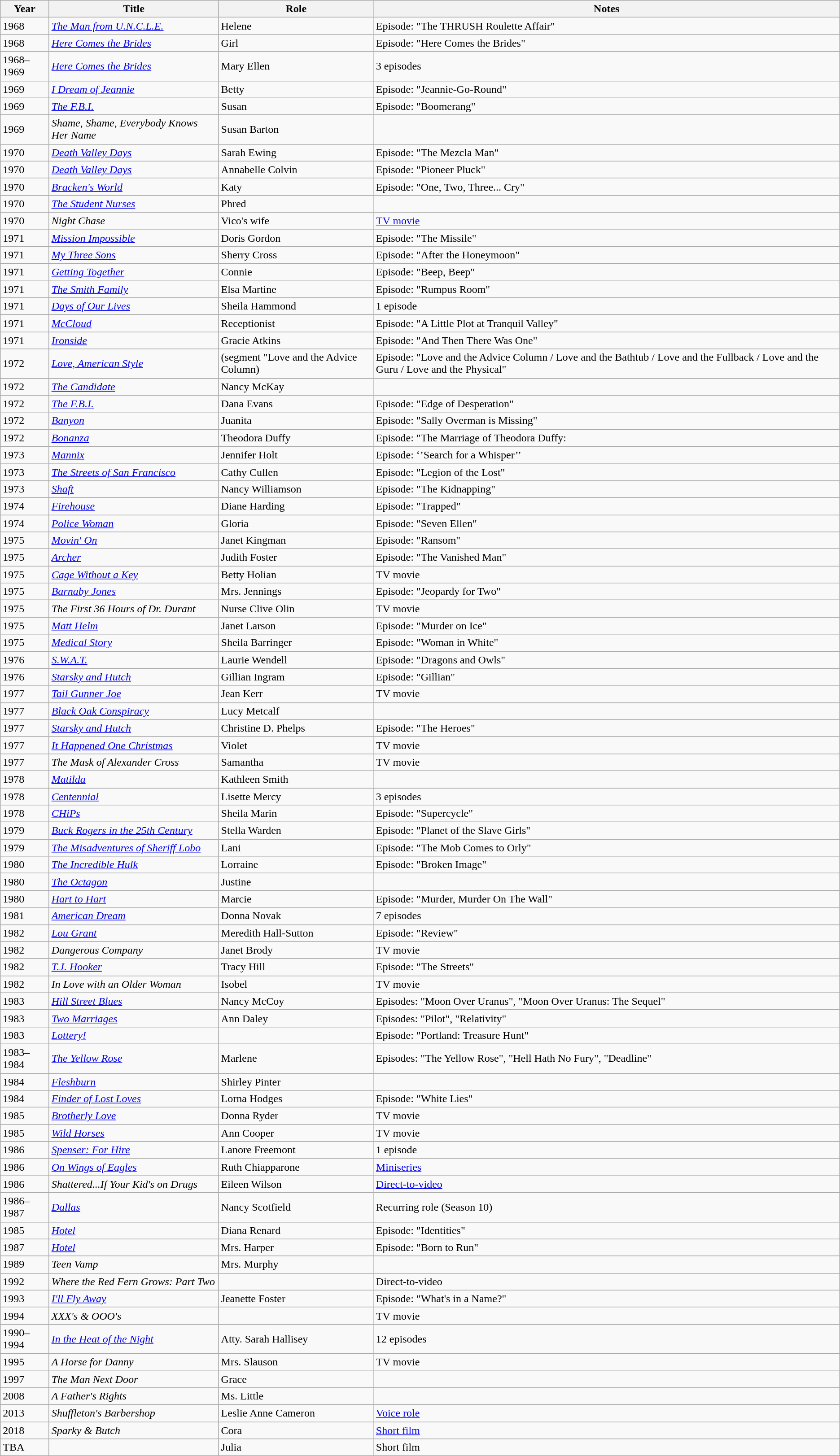<table class="wikitable sortable">
<tr>
<th>Year</th>
<th>Title</th>
<th>Role</th>
<th>Notes</th>
</tr>
<tr>
<td>1968</td>
<td><em><a href='#'>The Man from U.N.C.L.E.</a></em></td>
<td>Helene</td>
<td>Episode: "The THRUSH Roulette Affair"</td>
</tr>
<tr>
<td>1968</td>
<td><em><a href='#'>Here Comes the Brides</a></em></td>
<td>Girl</td>
<td>Episode: "Here Comes the Brides"</td>
</tr>
<tr>
<td>1968–1969</td>
<td><em><a href='#'>Here Comes the Brides</a></em></td>
<td>Mary Ellen</td>
<td>3 episodes</td>
</tr>
<tr>
<td>1969</td>
<td><em><a href='#'>I Dream of Jeannie</a></em></td>
<td>Betty</td>
<td>Episode: "Jeannie-Go-Round"</td>
</tr>
<tr>
<td>1969</td>
<td><em><a href='#'>The F.B.I.</a></em></td>
<td>Susan</td>
<td>Episode: "Boomerang"</td>
</tr>
<tr>
<td>1969</td>
<td><em>Shame, Shame, Everybody Knows Her Name</em></td>
<td>Susan Barton</td>
<td></td>
</tr>
<tr>
<td>1970</td>
<td><em><a href='#'>Death Valley Days</a></em></td>
<td>Sarah Ewing</td>
<td>Episode: "The Mezcla Man"</td>
</tr>
<tr>
<td>1970</td>
<td><em><a href='#'>Death Valley Days</a></em></td>
<td>Annabelle Colvin</td>
<td>Episode: "Pioneer Pluck"</td>
</tr>
<tr>
<td>1970</td>
<td><em><a href='#'>Bracken's World</a></em></td>
<td>Katy</td>
<td>Episode: "One, Two, Three... Cry"</td>
</tr>
<tr>
<td>1970</td>
<td><em><a href='#'>The Student Nurses</a></em></td>
<td>Phred</td>
<td></td>
</tr>
<tr>
<td>1970</td>
<td><em>Night Chase</em></td>
<td>Vico's wife</td>
<td><a href='#'>TV movie</a></td>
</tr>
<tr>
<td>1971</td>
<td><em><a href='#'>Mission Impossible </a></em></td>
<td>Doris Gordon</td>
<td>Episode: "The Missile"</td>
</tr>
<tr>
<td>1971</td>
<td><em><a href='#'>My Three Sons</a></em></td>
<td>Sherry Cross</td>
<td>Episode: "After the Honeymoon"</td>
</tr>
<tr>
<td>1971</td>
<td><em><a href='#'>Getting Together</a></em></td>
<td>Connie</td>
<td>Episode: "Beep, Beep"</td>
</tr>
<tr>
<td>1971</td>
<td><em><a href='#'>The Smith Family</a></em></td>
<td>Elsa Martine</td>
<td>Episode: "Rumpus Room"</td>
</tr>
<tr>
<td>1971</td>
<td><em><a href='#'>Days of Our Lives</a></em></td>
<td>Sheila Hammond</td>
<td>1 episode</td>
</tr>
<tr>
<td>1971</td>
<td><em><a href='#'>McCloud</a></em></td>
<td>Receptionist</td>
<td>Episode: "A Little Plot at Tranquil Valley"</td>
</tr>
<tr>
<td>1971</td>
<td><em><a href='#'>Ironside</a></em></td>
<td>Gracie Atkins</td>
<td>Episode: "And Then There Was One"</td>
</tr>
<tr>
<td>1972</td>
<td><em><a href='#'>Love, American Style</a></em></td>
<td>(segment "Love and the Advice Column)</td>
<td>Episode: "Love and the Advice Column / Love and the Bathtub / Love and the Fullback / Love and the Guru / Love and the Physical"</td>
</tr>
<tr>
<td>1972</td>
<td><em><a href='#'>The Candidate</a></em></td>
<td>Nancy McKay</td>
<td></td>
</tr>
<tr>
<td>1972</td>
<td><em><a href='#'>The F.B.I.</a></em></td>
<td>Dana Evans</td>
<td>Episode: "Edge of Desperation"</td>
</tr>
<tr>
<td>1972</td>
<td><em><a href='#'>Banyon</a></em></td>
<td>Juanita</td>
<td>Episode: "Sally Overman is Missing"</td>
</tr>
<tr>
<td>1972</td>
<td><em><a href='#'>Bonanza</a></em></td>
<td>Theodora Duffy</td>
<td>Episode: "The Marriage of Theodora Duffy:</td>
</tr>
<tr>
<td>1973</td>
<td><em><a href='#'>Mannix</a></em></td>
<td>Jennifer Holt</td>
<td>Episode: ‘’Search for a Whisper’’</td>
</tr>
<tr>
<td>1973</td>
<td><em><a href='#'>The Streets of San Francisco</a></em></td>
<td>Cathy Cullen</td>
<td>Episode: "Legion of the Lost"</td>
</tr>
<tr>
<td>1973</td>
<td><em><a href='#'>Shaft</a></em></td>
<td>Nancy Williamson</td>
<td>Episode: "The Kidnapping"</td>
</tr>
<tr>
<td>1974</td>
<td><em><a href='#'>Firehouse</a></em></td>
<td>Diane Harding</td>
<td>Episode: "Trapped"</td>
</tr>
<tr>
<td>1974</td>
<td><em><a href='#'>Police Woman</a></em></td>
<td>Gloria</td>
<td>Episode: "Seven Ellen"</td>
</tr>
<tr>
<td>1975</td>
<td><em><a href='#'>Movin' On</a></em></td>
<td>Janet Kingman</td>
<td>Episode: "Ransom"</td>
</tr>
<tr>
<td>1975</td>
<td><em><a href='#'>Archer</a></em></td>
<td>Judith Foster</td>
<td>Episode: "The Vanished Man"</td>
</tr>
<tr>
<td>1975</td>
<td><em><a href='#'>Cage Without a Key</a></em></td>
<td>Betty Holian</td>
<td>TV movie</td>
</tr>
<tr>
<td>1975</td>
<td><em><a href='#'>Barnaby Jones</a></em></td>
<td>Mrs. Jennings</td>
<td>Episode: "Jeopardy for Two"</td>
</tr>
<tr>
<td>1975</td>
<td><em>The First 36 Hours of Dr. Durant</em></td>
<td>Nurse Clive Olin</td>
<td>TV movie</td>
</tr>
<tr>
<td>1975</td>
<td><em><a href='#'>Matt Helm</a></em></td>
<td>Janet Larson</td>
<td>Episode: "Murder on Ice"</td>
</tr>
<tr>
<td>1975</td>
<td><em><a href='#'>Medical Story</a></em></td>
<td>Sheila Barringer</td>
<td>Episode: "Woman in White"</td>
</tr>
<tr>
<td>1976</td>
<td><em><a href='#'>S.W.A.T.</a></em></td>
<td>Laurie Wendell</td>
<td>Episode: "Dragons and Owls"</td>
</tr>
<tr>
<td>1976</td>
<td><em><a href='#'>Starsky and Hutch</a></em></td>
<td>Gillian Ingram</td>
<td>Episode: "Gillian"</td>
</tr>
<tr>
<td>1977</td>
<td><em><a href='#'>Tail Gunner Joe</a></em></td>
<td>Jean Kerr</td>
<td>TV movie</td>
</tr>
<tr>
<td>1977</td>
<td><em><a href='#'>Black Oak Conspiracy</a></em></td>
<td>Lucy Metcalf</td>
<td></td>
</tr>
<tr>
<td>1977</td>
<td><em><a href='#'>Starsky and Hutch</a></em></td>
<td>Christine D. Phelps</td>
<td>Episode: "The Heroes"</td>
</tr>
<tr>
<td>1977</td>
<td><em><a href='#'>It Happened One Christmas</a></em></td>
<td>Violet</td>
<td>TV movie</td>
</tr>
<tr>
<td>1977</td>
<td><em>The Mask of Alexander Cross</em></td>
<td>Samantha</td>
<td>TV movie</td>
</tr>
<tr>
<td>1978</td>
<td><em><a href='#'>Matilda</a></em></td>
<td>Kathleen Smith</td>
<td></td>
</tr>
<tr>
<td>1978</td>
<td><em><a href='#'>Centennial</a></em></td>
<td>Lisette Mercy</td>
<td>3 episodes</td>
</tr>
<tr>
<td>1978</td>
<td><em><a href='#'>CHiPs</a></em></td>
<td>Sheila Marin</td>
<td>Episode: "Supercycle"</td>
</tr>
<tr>
<td>1979</td>
<td><em><a href='#'>Buck Rogers in the 25th Century</a></em></td>
<td>Stella Warden</td>
<td>Episode: "Planet of the Slave Girls"</td>
</tr>
<tr>
<td>1979</td>
<td><em><a href='#'>The Misadventures of Sheriff Lobo</a></em></td>
<td>Lani</td>
<td>Episode: "The Mob Comes to Orly"</td>
</tr>
<tr>
<td>1980</td>
<td><em><a href='#'>The Incredible Hulk</a></em></td>
<td>Lorraine</td>
<td>Episode: "Broken Image"</td>
</tr>
<tr>
<td>1980</td>
<td><em><a href='#'>The Octagon</a></em></td>
<td>Justine</td>
<td></td>
</tr>
<tr>
<td>1980</td>
<td><em><a href='#'>Hart to Hart</a></em></td>
<td>Marcie</td>
<td>Episode: "Murder, Murder On The Wall"</td>
</tr>
<tr>
<td>1981</td>
<td><em><a href='#'>American Dream</a></em></td>
<td>Donna Novak</td>
<td>7 episodes</td>
</tr>
<tr>
<td>1982</td>
<td><em><a href='#'>Lou Grant</a></em></td>
<td>Meredith Hall-Sutton</td>
<td>Episode: "Review"</td>
</tr>
<tr>
<td>1982</td>
<td><em>Dangerous Company</em></td>
<td>Janet Brody</td>
<td>TV movie</td>
</tr>
<tr>
<td>1982</td>
<td><em><a href='#'>T.J. Hooker</a></em></td>
<td>Tracy Hill</td>
<td>Episode: "The Streets"</td>
</tr>
<tr>
<td>1982</td>
<td><em>In Love with an Older Woman</em></td>
<td>Isobel</td>
<td>TV movie</td>
</tr>
<tr>
<td>1983</td>
<td><em><a href='#'>Hill Street Blues</a></em></td>
<td>Nancy McCoy</td>
<td>Episodes: "Moon Over Uranus", "Moon Over Uranus: The Sequel"</td>
</tr>
<tr>
<td>1983</td>
<td><em><a href='#'>Two Marriages</a></em></td>
<td>Ann Daley</td>
<td>Episodes: "Pilot", "Relativity"</td>
</tr>
<tr>
<td>1983</td>
<td><em><a href='#'>Lottery!</a></em></td>
<td></td>
<td>Episode: "Portland: Treasure Hunt"</td>
</tr>
<tr>
<td>1983–1984</td>
<td><em><a href='#'>The Yellow Rose</a></em></td>
<td>Marlene</td>
<td>Episodes: "The Yellow Rose", "Hell Hath No Fury", "Deadline"</td>
</tr>
<tr>
<td>1984</td>
<td><em><a href='#'>Fleshburn</a></em></td>
<td>Shirley Pinter</td>
<td></td>
</tr>
<tr>
<td>1984</td>
<td><em><a href='#'>Finder of Lost Loves</a></em></td>
<td>Lorna Hodges</td>
<td>Episode: "White Lies"</td>
</tr>
<tr>
<td>1985</td>
<td><em><a href='#'>Brotherly Love</a></em></td>
<td>Donna Ryder</td>
<td>TV movie</td>
</tr>
<tr>
<td>1985</td>
<td><em><a href='#'>Wild Horses</a></em></td>
<td>Ann Cooper</td>
<td>TV movie</td>
</tr>
<tr>
<td>1986</td>
<td><em><a href='#'>Spenser: For Hire</a></em></td>
<td>Lanore Freemont</td>
<td>1 episode</td>
</tr>
<tr>
<td>1986</td>
<td><em><a href='#'>On Wings of Eagles</a></em></td>
<td>Ruth Chiapparone</td>
<td><a href='#'>Miniseries</a></td>
</tr>
<tr>
<td>1986</td>
<td><em>Shattered...If Your Kid's on Drugs</em></td>
<td>Eileen Wilson</td>
<td><a href='#'>Direct-to-video</a></td>
</tr>
<tr>
<td>1986–1987</td>
<td><em><a href='#'>Dallas</a></em></td>
<td>Nancy Scotfield</td>
<td>Recurring role (Season 10)</td>
</tr>
<tr>
<td>1985</td>
<td><em><a href='#'>Hotel</a></em></td>
<td>Diana Renard</td>
<td>Episode: "Identities"</td>
</tr>
<tr>
<td>1987</td>
<td><em><a href='#'>Hotel</a></em></td>
<td>Mrs. Harper</td>
<td>Episode: "Born to Run"</td>
</tr>
<tr>
<td>1989</td>
<td><em>Teen Vamp</em></td>
<td>Mrs. Murphy</td>
<td></td>
</tr>
<tr>
<td>1992</td>
<td><em>Where the Red Fern Grows: Part Two</em></td>
<td></td>
<td>Direct-to-video</td>
</tr>
<tr>
<td>1993</td>
<td><em><a href='#'>I'll Fly Away</a></em></td>
<td>Jeanette Foster</td>
<td>Episode: "What's in a Name?"</td>
</tr>
<tr>
<td>1994</td>
<td><em>XXX's & OOO's</em></td>
<td></td>
<td>TV movie</td>
</tr>
<tr>
<td>1990–1994</td>
<td><em><a href='#'>In the Heat of the Night</a></em></td>
<td>Atty. Sarah Hallisey</td>
<td>12 episodes</td>
</tr>
<tr>
<td>1995</td>
<td><em>A Horse for Danny</em></td>
<td>Mrs. Slauson</td>
<td>TV movie</td>
</tr>
<tr>
<td>1997</td>
<td><em>The Man Next Door</em></td>
<td>Grace</td>
<td></td>
</tr>
<tr>
<td>2008</td>
<td><em>A Father's Rights</em></td>
<td>Ms. Little</td>
<td></td>
</tr>
<tr>
<td>2013</td>
<td><em>Shuffleton's Barbershop</em></td>
<td>Leslie Anne Cameron</td>
<td><a href='#'>Voice role</a></td>
</tr>
<tr>
<td>2018</td>
<td><em>Sparky  & Butch</em></td>
<td>Cora</td>
<td><a href='#'>Short film</a></td>
</tr>
<tr>
<td>TBA</td>
<td></td>
<td>Julia</td>
<td>Short film</td>
</tr>
</table>
